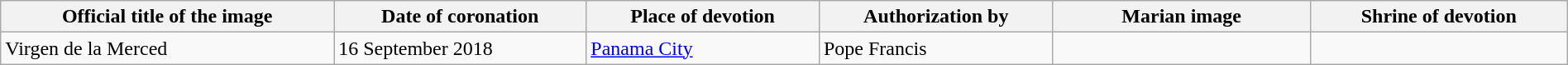<table class="wikitable sortable" width="100%">
<tr>
<th>Official title of the image</th>
<th data-sort-type="date">Date of coronation</th>
<th>Place of devotion</th>
<th>Authorization by</th>
<th width=200px class=unsortable>Marian image</th>
<th width=200px class=unsortable>Shrine of devotion</th>
</tr>
<tr>
<td>Virgen de la Merced</td>
<td>16 September 2018</td>
<td><a href='#'>Panama City</a></td>
<td>Pope Francis</td>
<td></td>
<td></td>
</tr>
</table>
